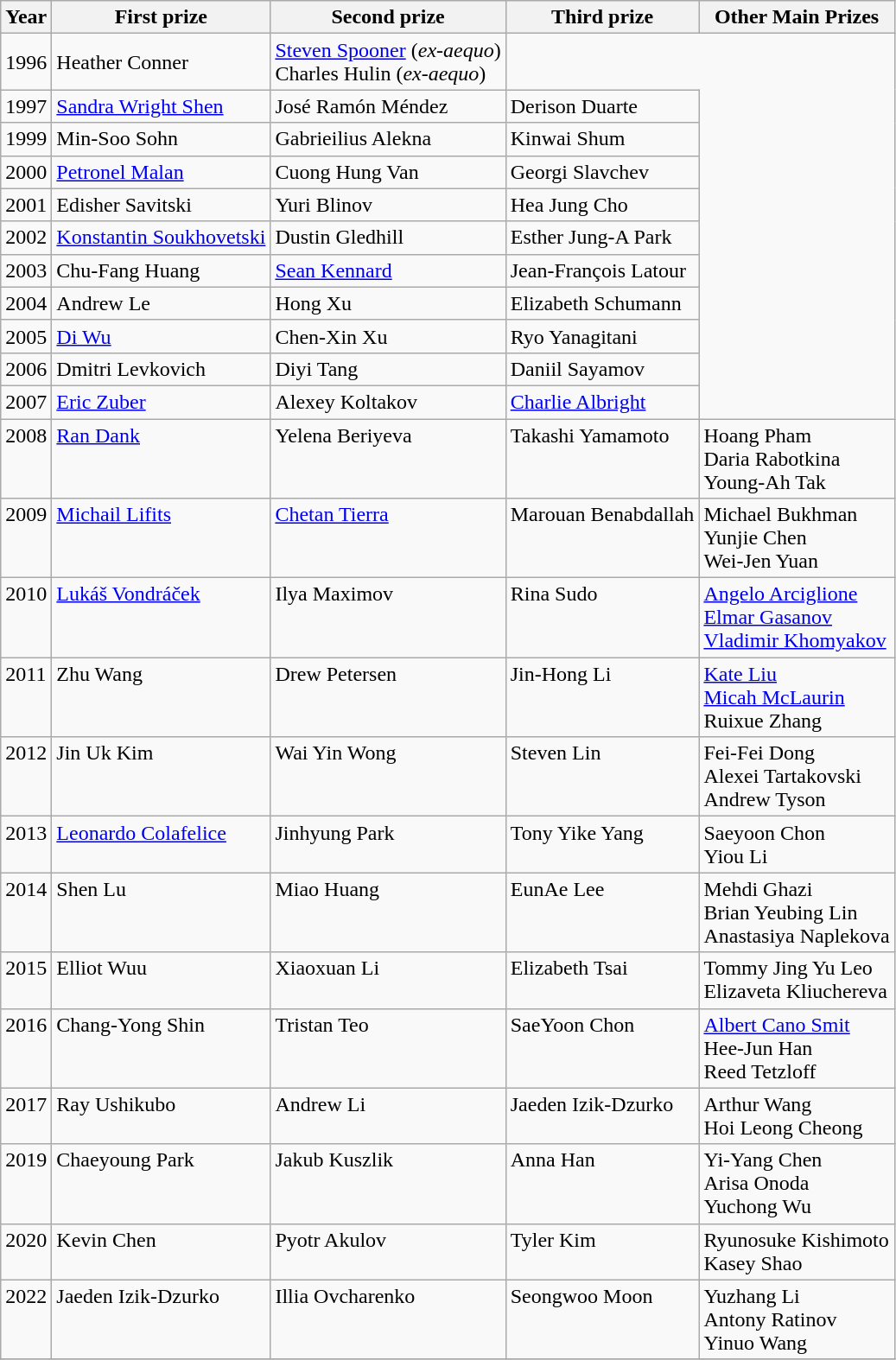<table class="wikitable">
<tr>
<th>Year</th>
<th>First prize</th>
<th>Second prize</th>
<th>Third prize</th>
<th>Other Main Prizes</th>
</tr>
<tr>
<td>1996</td>
<td> Heather Conner</td>
<td> <a href='#'>Steven Spooner</a> (<em>ex-aequo</em>)<br>Charles Hulin (<em>ex-aequo</em>)</td>
</tr>
<tr>
<td>1997</td>
<td> <a href='#'>Sandra Wright Shen</a></td>
<td> José Ramón Méndez</td>
<td> Derison Duarte</td>
</tr>
<tr>
<td>1999</td>
<td> Min-Soo Sohn</td>
<td> Gabrieilius Alekna</td>
<td> Kinwai Shum</td>
</tr>
<tr>
<td>2000</td>
<td> <a href='#'>Petronel Malan</a></td>
<td> Cuong Hung Van</td>
<td> Georgi Slavchev</td>
</tr>
<tr>
<td>2001</td>
<td> Edisher Savitski</td>
<td> Yuri Blinov</td>
<td> Hea Jung Cho</td>
</tr>
<tr>
<td>2002</td>
<td> <a href='#'>Konstantin Soukhovetski</a></td>
<td> Dustin Gledhill</td>
<td> Esther Jung-A Park</td>
</tr>
<tr>
<td>2003</td>
<td> Chu-Fang Huang</td>
<td> <a href='#'>Sean Kennard</a></td>
<td> Jean-François Latour</td>
</tr>
<tr>
<td>2004</td>
<td> Andrew Le</td>
<td> Hong Xu</td>
<td> Elizabeth Schumann</td>
</tr>
<tr>
<td>2005</td>
<td> <a href='#'>Di Wu</a></td>
<td> Chen-Xin Xu</td>
<td> Ryo Yanagitani</td>
</tr>
<tr>
<td>2006</td>
<td> Dmitri Levkovich</td>
<td> Diyi Tang</td>
<td> Daniil Sayamov</td>
</tr>
<tr>
<td>2007</td>
<td> <a href='#'>Eric Zuber</a></td>
<td>  Alexey Koltakov</td>
<td> <a href='#'>Charlie Albright</a></td>
</tr>
<tr valign="top">
<td>2008</td>
<td> <a href='#'>Ran Dank</a></td>
<td>  Yelena Beriyeva</td>
<td> Takashi Yamamoto</td>
<td> Hoang Pham<br> Daria Rabotkina<br> Young-Ah Tak</td>
</tr>
<tr valign="top">
<td>2009</td>
<td>  <a href='#'>Michail Lifits</a></td>
<td> <a href='#'>Chetan Tierra</a></td>
<td>  Marouan Benabdallah</td>
<td>  Michael Bukhman<br> Yunjie Chen<br> Wei-Jen Yuan</td>
</tr>
<tr valign="top">
<td>2010</td>
<td> <a href='#'>Lukáš Vondráček</a></td>
<td> Ilya Maximov</td>
<td> Rina Sudo</td>
<td> <a href='#'>Angelo Arciglione</a><br> <a href='#'>Elmar Gasanov</a><br> <a href='#'>Vladimir Khomyakov</a></td>
</tr>
<tr valign="top">
<td>2011</td>
<td> Zhu Wang</td>
<td> Drew Petersen</td>
<td> Jin-Hong Li</td>
<td> <a href='#'>Kate Liu</a><br> <a href='#'>Micah McLaurin</a><br> Ruixue Zhang</td>
</tr>
<tr valign="top">
<td>2012</td>
<td> Jin Uk Kim</td>
<td> Wai Yin Wong</td>
<td> Steven Lin</td>
<td> Fei-Fei Dong<br> Alexei Tartakovski<br> Andrew Tyson</td>
</tr>
<tr valign="top">
<td>2013</td>
<td> <a href='#'>Leonardo Colafelice</a></td>
<td> Jinhyung Park</td>
<td> Tony Yike Yang</td>
<td> Saeyoon Chon<br> Yiou Li</td>
</tr>
<tr valign="top">
<td>2014</td>
<td> Shen Lu</td>
<td> Miao Huang</td>
<td> EunAe Lee</td>
<td> Mehdi Ghazi<br> Brian Yeubing Lin<br> Anastasiya Naplekova</td>
</tr>
<tr valign="top">
<td>2015</td>
<td> Elliot Wuu</td>
<td> Xiaoxuan Li</td>
<td> Elizabeth Tsai</td>
<td> Tommy Jing Yu Leo<br>  Elizaveta Kliuchereva</td>
</tr>
<tr valign="top">
<td>2016</td>
<td> Chang-Yong Shin</td>
<td> Tristan Teo</td>
<td> SaeYoon Chon</td>
<td> <a href='#'>Albert Cano Smit</a><br>  Hee-Jun Han<br>  Reed Tetzloff</td>
</tr>
<tr valign="top">
<td>2017</td>
<td>  Ray Ushikubo</td>
<td> Andrew Li</td>
<td> Jaeden Izik-Dzurko</td>
<td> Arthur Wang<br>   Hoi Leong Cheong</td>
</tr>
<tr valign="top">
<td>2019</td>
<td> Chaeyoung Park</td>
<td> Jakub Kuszlik</td>
<td> Anna Han</td>
<td> Yi-Yang Chen<br>  Arisa Onoda<br>  Yuchong Wu</td>
</tr>
<tr valign="top">
<td>2020</td>
<td> Kevin Chen</td>
<td> Pyotr Akulov</td>
<td> Tyler Kim</td>
<td> Ryunosuke Kishimoto<br> Kasey Shao</td>
</tr>
<tr valign="top">
<td>2022</td>
<td> Jaeden Izik-Dzurko</td>
<td> Illia Ovcharenko</td>
<td> Seongwoo Moon</td>
<td> Yuzhang Li<br> Antony Ratinov<br> Yinuo Wang</td>
</tr>
<tr valign="top">
</tr>
</table>
